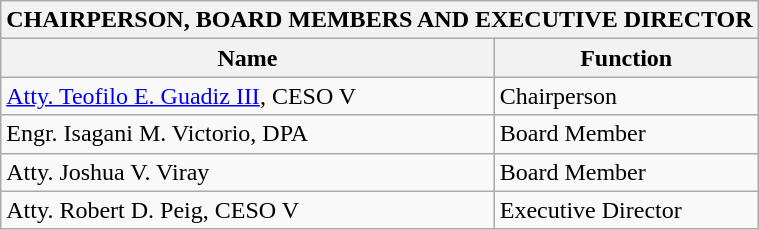<table class="wikitable">
<tr>
<th colspan="2">CHAIRPERSON, BOARD MEMBERS AND EXECUTIVE DIRECTOR</th>
</tr>
<tr>
<th><strong>Name</strong></th>
<th>Function</th>
</tr>
<tr>
<td><a href='#'>Atty. Teofilo E. Guadiz III</a>, CESO V</td>
<td>Chairperson</td>
</tr>
<tr>
<td>Engr. Isagani M. Victorio, DPA</td>
<td>Board Member</td>
</tr>
<tr>
<td>Atty. Joshua V. Viray</td>
<td>Board Member</td>
</tr>
<tr>
<td>Atty. Robert D. Peig, CESO V</td>
<td>Executive Director</td>
</tr>
</table>
